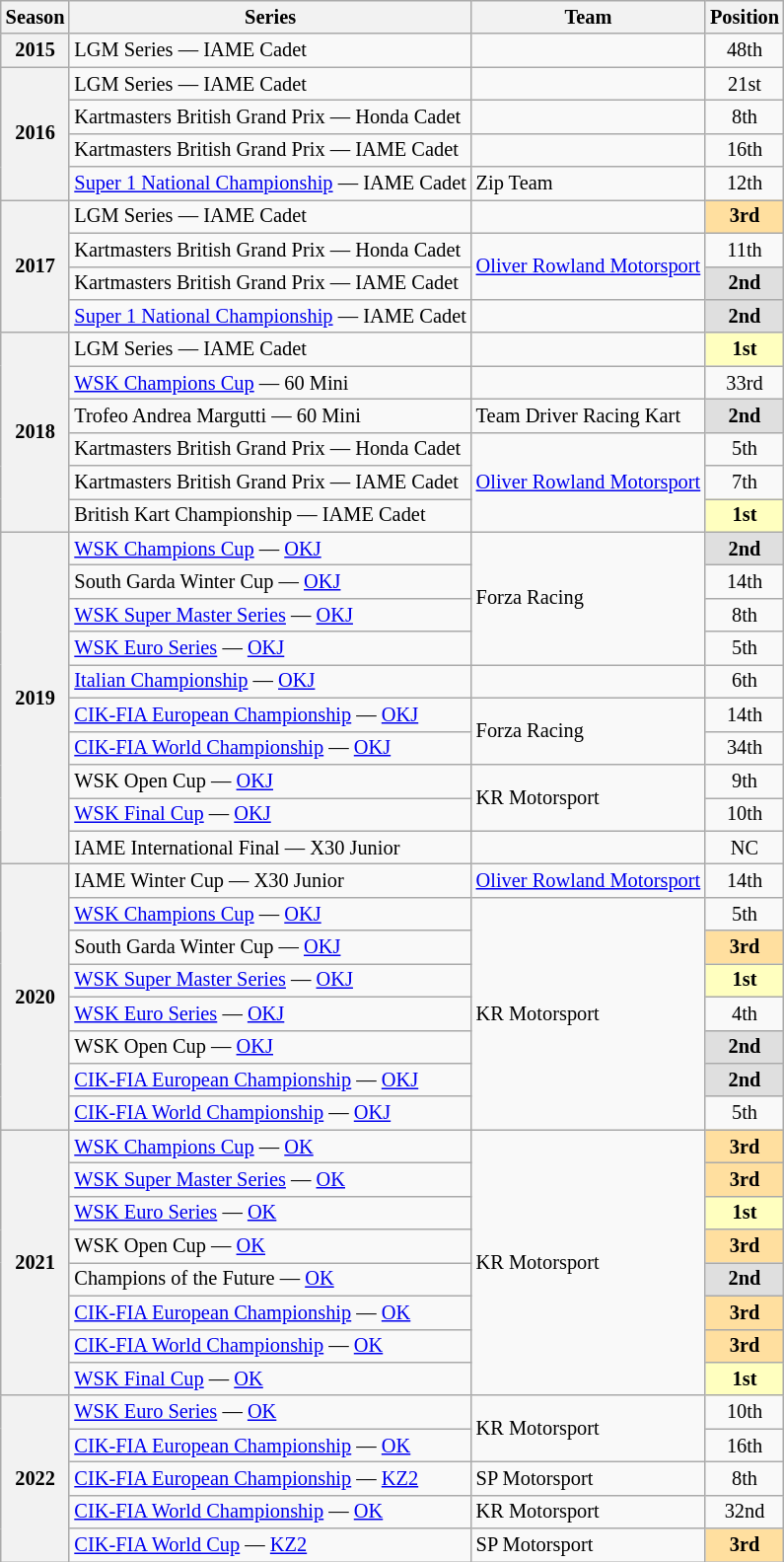<table class="wikitable" style="font-size: 85%; text-align:center">
<tr>
<th>Season</th>
<th>Series</th>
<th>Team</th>
<th>Position</th>
</tr>
<tr>
<th rowspan="1">2015</th>
<td align="left">LGM Series — IAME Cadet</td>
<td></td>
<td>48th</td>
</tr>
<tr>
<th rowspan="4">2016</th>
<td align="left">LGM Series — IAME Cadet</td>
<td></td>
<td>21st</td>
</tr>
<tr>
<td align="left">Kartmasters British Grand Prix — Honda Cadet</td>
<td></td>
<td>8th</td>
</tr>
<tr>
<td align="left">Kartmasters British Grand Prix — IAME Cadet</td>
<td></td>
<td>16th</td>
</tr>
<tr>
<td align="left"><a href='#'>Super 1 National Championship</a> — IAME Cadet</td>
<td align="left">Zip Team</td>
<td>12th</td>
</tr>
<tr>
<th rowspan="4">2017</th>
<td align="left">LGM Series — IAME Cadet</td>
<td></td>
<td style="background:#FFDF9F;"><strong>3rd</strong></td>
</tr>
<tr>
<td align="left">Kartmasters British Grand Prix — Honda Cadet</td>
<td rowspan="2"  align="left"><a href='#'>Oliver Rowland Motorsport</a></td>
<td>11th</td>
</tr>
<tr>
<td align="left">Kartmasters British Grand Prix — IAME Cadet</td>
<td style="background:#DFDFDF;"><strong>2nd</strong></td>
</tr>
<tr>
<td align="left"><a href='#'>Super 1 National Championship</a> — IAME Cadet</td>
<td align="left"></td>
<td style="background:#DFDFDF;"><strong>2nd</strong></td>
</tr>
<tr>
<th rowspan="6">2018</th>
<td align="left">LGM Series — IAME Cadet</td>
<td></td>
<td style="background:#FFFFBF;"><strong>1st</strong></td>
</tr>
<tr>
<td align="left"><a href='#'>WSK Champions Cup</a> — 60 Mini</td>
<td></td>
<td>33rd</td>
</tr>
<tr>
<td align="left">Trofeo Andrea Margutti — 60 Mini</td>
<td align="left">Team Driver Racing Kart</td>
<td style="background:#DFDFDF;"><strong>2nd</strong></td>
</tr>
<tr>
<td align="left">Kartmasters British Grand Prix — Honda Cadet</td>
<td rowspan="3"  align="left"><a href='#'>Oliver Rowland Motorsport</a></td>
<td>5th</td>
</tr>
<tr>
<td align="left">Kartmasters British Grand Prix — IAME Cadet</td>
<td>7th</td>
</tr>
<tr>
<td align="left">British Kart Championship — IAME Cadet</td>
<td style="background:#FFFFBF;"><strong>1st</strong></td>
</tr>
<tr>
<th rowspan="10">2019</th>
<td align="left"><a href='#'>WSK Champions Cup</a> — <a href='#'>OKJ</a></td>
<td rowspan="4" align="left">Forza Racing</td>
<td style="background:#DFDFDF;"><strong>2nd</strong></td>
</tr>
<tr>
<td align="left">South Garda Winter Cup — <a href='#'>OKJ</a></td>
<td>14th</td>
</tr>
<tr>
<td align="left"><a href='#'>WSK Super Master Series</a> — <a href='#'>OKJ</a></td>
<td>8th</td>
</tr>
<tr>
<td align="left"><a href='#'>WSK Euro Series</a> — <a href='#'>OKJ</a></td>
<td>5th</td>
</tr>
<tr>
<td align="left"><a href='#'>Italian Championship</a> — <a href='#'>OKJ</a></td>
<td></td>
<td>6th</td>
</tr>
<tr>
<td align="left"><a href='#'>CIK-FIA European Championship</a> — <a href='#'>OKJ</a></td>
<td rowspan="2" align="left">Forza Racing</td>
<td>14th</td>
</tr>
<tr>
<td align="left"><a href='#'>CIK-FIA World Championship</a> — <a href='#'>OKJ</a></td>
<td>34th</td>
</tr>
<tr>
<td align="left">WSK Open Cup — <a href='#'>OKJ</a></td>
<td rowspan="2" align="left">KR Motorsport</td>
<td>9th</td>
</tr>
<tr>
<td align="left"><a href='#'>WSK Final Cup</a> — <a href='#'>OKJ</a></td>
<td>10th</td>
</tr>
<tr>
<td align="left">IAME International Final — X30 Junior</td>
<td align="left"></td>
<td>NC</td>
</tr>
<tr>
<th rowspan="8">2020</th>
<td align="left">IAME Winter Cup — X30 Junior</td>
<td align="left"><a href='#'>Oliver Rowland Motorsport</a></td>
<td>14th</td>
</tr>
<tr>
<td align="left"><a href='#'>WSK Champions Cup</a> — <a href='#'>OKJ</a></td>
<td rowspan="7" align="left">KR Motorsport</td>
<td>5th</td>
</tr>
<tr>
<td align="left">South Garda Winter Cup — <a href='#'>OKJ</a></td>
<td style="background:#FFDF9F;"><strong>3rd</strong></td>
</tr>
<tr>
<td align="left"><a href='#'>WSK Super Master Series</a> — <a href='#'>OKJ</a></td>
<td style="background:#FFFFBF;"><strong>1st</strong></td>
</tr>
<tr>
<td align="left"><a href='#'>WSK Euro Series</a> — <a href='#'>OKJ</a></td>
<td>4th</td>
</tr>
<tr>
<td align="left">WSK Open Cup — <a href='#'>OKJ</a></td>
<td style="background:#DFDFDF;"><strong>2nd</strong></td>
</tr>
<tr>
<td align="left"><a href='#'>CIK-FIA European Championship</a> — <a href='#'>OKJ</a></td>
<td style="background:#DFDFDF;"><strong>2nd</strong></td>
</tr>
<tr>
<td align="left"><a href='#'>CIK-FIA World Championship</a> — <a href='#'>OKJ</a></td>
<td>5th</td>
</tr>
<tr>
<th rowspan="8">2021</th>
<td align="left"><a href='#'>WSK Champions Cup</a> — <a href='#'>OK</a></td>
<td rowspan="8" align="left">KR Motorsport</td>
<td style="background:#FFDF9F;"><strong>3rd</strong></td>
</tr>
<tr>
<td align="left"><a href='#'>WSK Super Master Series</a> — <a href='#'>OK</a></td>
<td style="background:#FFDF9F;"><strong>3rd</strong></td>
</tr>
<tr>
<td align="left"><a href='#'>WSK Euro Series</a> — <a href='#'>OK</a></td>
<td style="background:#FFFFBF;"><strong>1st</strong></td>
</tr>
<tr>
<td align="left">WSK Open Cup — <a href='#'>OK</a></td>
<td style="background:#FFDF9F;"><strong>3rd</strong></td>
</tr>
<tr>
<td align="left">Champions of the Future — <a href='#'>OK</a></td>
<td style="background:#DFDFDF;"><strong>2nd</strong></td>
</tr>
<tr>
<td align="left"><a href='#'>CIK-FIA European Championship</a> — <a href='#'>OK</a></td>
<td style="background:#FFDF9F;"><strong>3rd</strong></td>
</tr>
<tr>
<td align="left"><a href='#'>CIK-FIA World Championship</a> — <a href='#'>OK</a></td>
<td style="background:#FFDF9F;"><strong>3rd</strong></td>
</tr>
<tr>
<td align="left"><a href='#'>WSK Final Cup</a> — <a href='#'>OK</a></td>
<td style="background:#FFFFBF;"><strong>1st</strong></td>
</tr>
<tr>
<th rowspan="5">2022</th>
<td align="left"><a href='#'>WSK Euro Series</a> — <a href='#'>OK</a></td>
<td rowspan="2" align="left">KR Motorsport</td>
<td>10th</td>
</tr>
<tr>
<td align="left"><a href='#'>CIK-FIA European Championship</a> — <a href='#'>OK</a></td>
<td>16th</td>
</tr>
<tr>
<td align="left"><a href='#'>CIK-FIA European Championship</a> — <a href='#'>KZ2</a></td>
<td align="left">SP Motorsport</td>
<td>8th</td>
</tr>
<tr>
<td align="left"><a href='#'>CIK-FIA World Championship</a> — <a href='#'>OK</a></td>
<td align="left">KR Motorsport</td>
<td>32nd</td>
</tr>
<tr>
<td align="left"><a href='#'>CIK-FIA World Cup</a> — <a href='#'>KZ2</a></td>
<td align="left">SP Motorsport</td>
<td style="background:#FFDF9F;"><strong>3rd</strong></td>
</tr>
</table>
